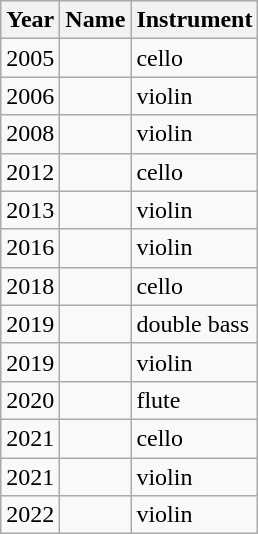<table class="wikitable sortable">
<tr>
<th>Year</th>
<th>Name</th>
<th>Instrument</th>
</tr>
<tr>
<td>2005</td>
<td></td>
<td>cello</td>
</tr>
<tr>
<td>2006</td>
<td></td>
<td>violin</td>
</tr>
<tr>
<td>2008</td>
<td></td>
<td>violin</td>
</tr>
<tr>
<td>2012</td>
<td></td>
<td>cello</td>
</tr>
<tr>
<td>2013</td>
<td></td>
<td>violin</td>
</tr>
<tr>
<td>2016</td>
<td></td>
<td>violin</td>
</tr>
<tr>
<td>2018</td>
<td></td>
<td>cello</td>
</tr>
<tr>
<td>2019</td>
<td></td>
<td>double bass</td>
</tr>
<tr>
<td>2019</td>
<td></td>
<td>violin</td>
</tr>
<tr>
<td>2020</td>
<td></td>
<td>flute</td>
</tr>
<tr>
<td>2021</td>
<td></td>
<td>cello</td>
</tr>
<tr>
<td>2021</td>
<td></td>
<td>violin</td>
</tr>
<tr>
<td>2022</td>
<td></td>
<td>violin</td>
</tr>
</table>
